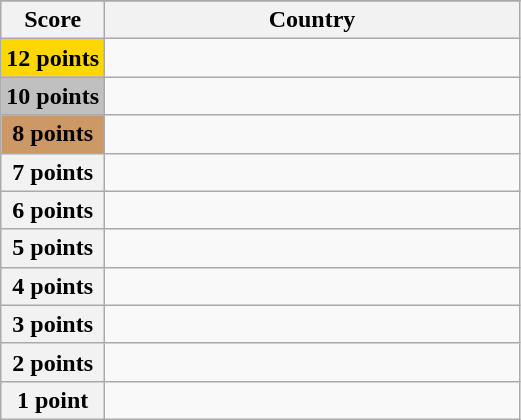<table class="wikitable">
<tr>
</tr>
<tr>
<th scope="col" width="20%">Score</th>
<th scope="col">Country</th>
</tr>
<tr>
<th scope="row" style="background:gold">12 points</th>
<td></td>
</tr>
<tr>
<th scope="row" style="background:silver">10 points</th>
<td></td>
</tr>
<tr>
<th scope="row" style="background:#CC9966">8 points</th>
<td></td>
</tr>
<tr>
<th scope="row">7 points</th>
<td></td>
</tr>
<tr>
<th scope="row">6 points</th>
<td></td>
</tr>
<tr>
<th scope="row">5 points</th>
<td></td>
</tr>
<tr>
<th scope="row">4 points</th>
<td></td>
</tr>
<tr>
<th scope="row">3 points</th>
<td></td>
</tr>
<tr>
<th scope="row">2 points</th>
<td></td>
</tr>
<tr>
<th scope="row">1 point</th>
<td></td>
</tr>
</table>
